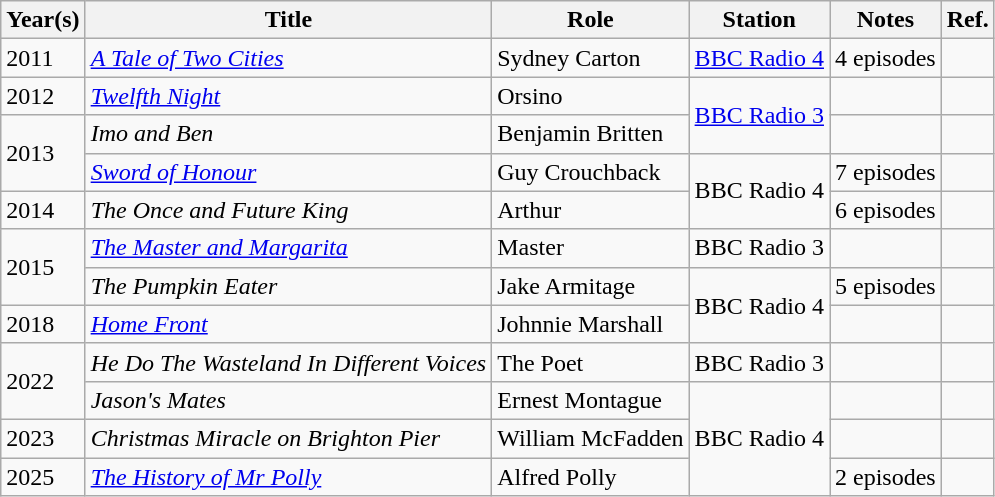<table class="wikitable">
<tr>
<th>Year(s)</th>
<th>Title</th>
<th>Role</th>
<th>Station</th>
<th>Notes</th>
<th>Ref.</th>
</tr>
<tr>
<td>2011</td>
<td><em><a href='#'>A Tale of Two Cities</a></em></td>
<td>Sydney Carton</td>
<td><a href='#'>BBC Radio 4</a></td>
<td>4 episodes</td>
<td></td>
</tr>
<tr>
<td>2012</td>
<td><em><a href='#'>Twelfth Night</a></em></td>
<td>Orsino</td>
<td rowspan="2"><a href='#'>BBC Radio 3</a></td>
<td></td>
<td></td>
</tr>
<tr>
<td rowspan="2">2013</td>
<td><em>Imo and Ben</em></td>
<td>Benjamin Britten</td>
<td></td>
<td></td>
</tr>
<tr>
<td><em><a href='#'>Sword of Honour</a></em></td>
<td>Guy Crouchback</td>
<td rowspan="2">BBC Radio 4</td>
<td>7 episodes</td>
<td></td>
</tr>
<tr>
<td>2014</td>
<td><em>The Once and Future King</em></td>
<td>Arthur</td>
<td>6 episodes</td>
<td></td>
</tr>
<tr>
<td rowspan="2">2015</td>
<td><em><a href='#'>The Master and Margarita</a></em></td>
<td>Master</td>
<td>BBC Radio 3</td>
<td></td>
<td></td>
</tr>
<tr>
<td><em>The Pumpkin Eater</em></td>
<td>Jake Armitage</td>
<td rowspan="2">BBC Radio 4</td>
<td>5 episodes</td>
<td></td>
</tr>
<tr>
<td>2018</td>
<td><em><a href='#'>Home Front</a></em></td>
<td>Johnnie Marshall</td>
<td></td>
<td></td>
</tr>
<tr>
<td rowspan="2">2022</td>
<td><em>He Do The Wasteland In Different Voices</em></td>
<td>The Poet</td>
<td>BBC Radio 3</td>
<td></td>
<td></td>
</tr>
<tr>
<td><em>Jason's Mates</em></td>
<td>Ernest Montague</td>
<td rowspan="3">BBC Radio 4</td>
<td></td>
<td></td>
</tr>
<tr>
<td>2023</td>
<td><em>Christmas Miracle on Brighton Pier</em></td>
<td>William McFadden</td>
<td></td>
<td></td>
</tr>
<tr>
<td>2025</td>
<td><em><a href='#'>The History of Mr Polly</a></em></td>
<td>Alfred Polly</td>
<td>2 episodes</td>
<td></td>
</tr>
</table>
